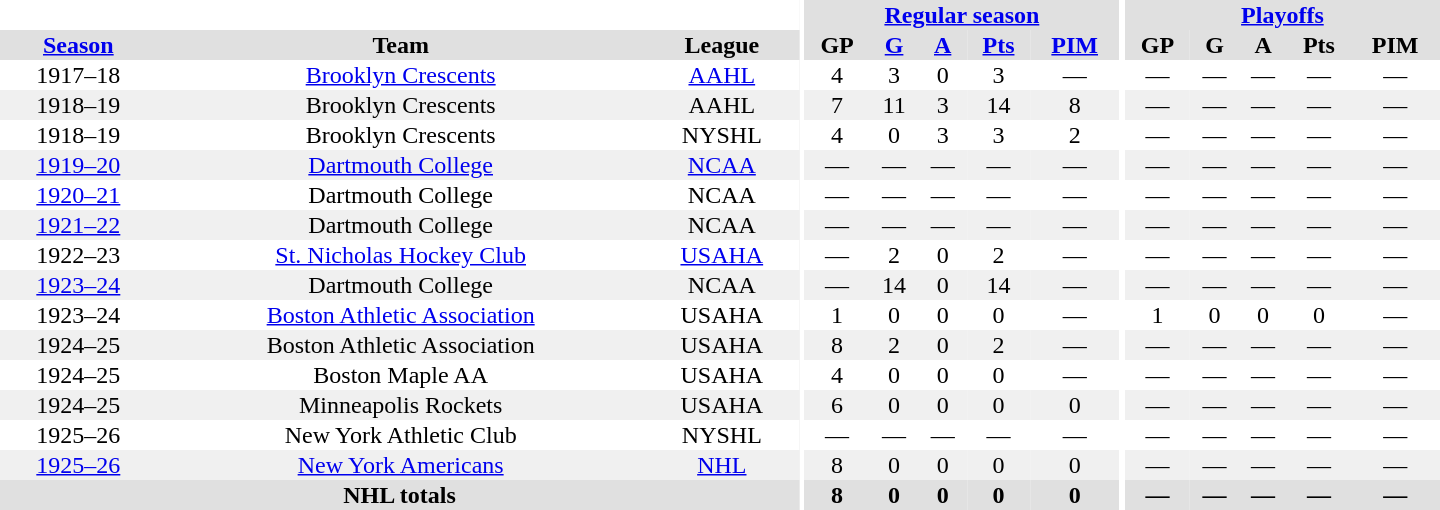<table border="0" cellpadding="1" cellspacing="0" style="text-align:center; width:60em">
<tr bgcolor="#e0e0e0">
<th colspan="3" bgcolor="#ffffff"></th>
<th rowspan="100" bgcolor="#ffffff"></th>
<th colspan="5"><a href='#'>Regular season</a></th>
<th rowspan="100" bgcolor="#ffffff"></th>
<th colspan="5"><a href='#'>Playoffs</a></th>
</tr>
<tr bgcolor="#e0e0e0">
<th><a href='#'>Season</a></th>
<th>Team</th>
<th>League</th>
<th>GP</th>
<th><a href='#'>G</a></th>
<th><a href='#'>A</a></th>
<th><a href='#'>Pts</a></th>
<th><a href='#'>PIM</a></th>
<th>GP</th>
<th>G</th>
<th>A</th>
<th>Pts</th>
<th>PIM</th>
</tr>
<tr>
<td>1917–18</td>
<td><a href='#'>Brooklyn Crescents</a></td>
<td><a href='#'>AAHL</a></td>
<td>4</td>
<td>3</td>
<td>0</td>
<td>3</td>
<td>—</td>
<td>—</td>
<td>—</td>
<td>—</td>
<td>—</td>
<td>—</td>
</tr>
<tr bgcolor="#f0f0f0">
<td>1918–19</td>
<td>Brooklyn Crescents</td>
<td>AAHL</td>
<td>7</td>
<td>11</td>
<td>3</td>
<td>14</td>
<td>8</td>
<td>—</td>
<td>—</td>
<td>—</td>
<td>—</td>
<td>—</td>
</tr>
<tr>
<td>1918–19</td>
<td>Brooklyn Crescents</td>
<td>NYSHL</td>
<td>4</td>
<td>0</td>
<td>3</td>
<td>3</td>
<td>2</td>
<td>—</td>
<td>—</td>
<td>—</td>
<td>—</td>
<td>—</td>
</tr>
<tr bgcolor="#f0f0f0">
<td><a href='#'>1919–20</a></td>
<td><a href='#'>Dartmouth College</a></td>
<td><a href='#'>NCAA</a></td>
<td>—</td>
<td>—</td>
<td>—</td>
<td>—</td>
<td>—</td>
<td>—</td>
<td>—</td>
<td>—</td>
<td>—</td>
<td>—</td>
</tr>
<tr>
<td><a href='#'>1920–21</a></td>
<td>Dartmouth College</td>
<td>NCAA</td>
<td>—</td>
<td>—</td>
<td>—</td>
<td>—</td>
<td>—</td>
<td>—</td>
<td>—</td>
<td>—</td>
<td>—</td>
<td>—</td>
</tr>
<tr bgcolor="#f0f0f0">
<td><a href='#'>1921–22</a></td>
<td>Dartmouth College</td>
<td>NCAA</td>
<td>—</td>
<td>—</td>
<td>—</td>
<td>—</td>
<td>—</td>
<td>—</td>
<td>—</td>
<td>—</td>
<td>—</td>
<td>—</td>
</tr>
<tr>
<td>1922–23</td>
<td><a href='#'>St. Nicholas Hockey Club</a></td>
<td><a href='#'>USAHA</a></td>
<td>—</td>
<td>2</td>
<td>0</td>
<td>2</td>
<td>—</td>
<td>—</td>
<td>—</td>
<td>—</td>
<td>—</td>
<td>—</td>
</tr>
<tr bgcolor="#f0f0f0">
<td><a href='#'>1923–24</a></td>
<td>Dartmouth College</td>
<td>NCAA</td>
<td>—</td>
<td>14</td>
<td>0</td>
<td>14</td>
<td>—</td>
<td>—</td>
<td>—</td>
<td>—</td>
<td>—</td>
<td>—</td>
</tr>
<tr>
<td>1923–24</td>
<td><a href='#'>Boston Athletic Association</a></td>
<td>USAHA</td>
<td>1</td>
<td>0</td>
<td>0</td>
<td>0</td>
<td>—</td>
<td>1</td>
<td>0</td>
<td>0</td>
<td>0</td>
<td>—</td>
</tr>
<tr bgcolor="#f0f0f0">
<td>1924–25</td>
<td>Boston Athletic Association</td>
<td>USAHA</td>
<td>8</td>
<td>2</td>
<td>0</td>
<td>2</td>
<td>—</td>
<td>—</td>
<td>—</td>
<td>—</td>
<td>—</td>
<td>—</td>
</tr>
<tr>
<td>1924–25</td>
<td>Boston Maple AA</td>
<td>USAHA</td>
<td>4</td>
<td>0</td>
<td>0</td>
<td>0</td>
<td>—</td>
<td>—</td>
<td>—</td>
<td>—</td>
<td>—</td>
<td>—</td>
</tr>
<tr bgcolor="#f0f0f0">
<td>1924–25</td>
<td>Minneapolis Rockets</td>
<td>USAHA</td>
<td>6</td>
<td>0</td>
<td>0</td>
<td>0</td>
<td>0</td>
<td>—</td>
<td>—</td>
<td>—</td>
<td>—</td>
<td>—</td>
</tr>
<tr>
<td>1925–26</td>
<td>New York Athletic Club</td>
<td>NYSHL</td>
<td>—</td>
<td>—</td>
<td>—</td>
<td>—</td>
<td>—</td>
<td>—</td>
<td>—</td>
<td>—</td>
<td>—</td>
<td>—</td>
</tr>
<tr bgcolor="#f0f0f0">
<td><a href='#'>1925–26</a></td>
<td><a href='#'>New York Americans</a></td>
<td><a href='#'>NHL</a></td>
<td>8</td>
<td>0</td>
<td>0</td>
<td>0</td>
<td>0</td>
<td>—</td>
<td>—</td>
<td>—</td>
<td>—</td>
<td>—</td>
</tr>
<tr bgcolor="#e0e0e0">
<th colspan="3">NHL totals</th>
<th>8</th>
<th>0</th>
<th>0</th>
<th>0</th>
<th>0</th>
<th>—</th>
<th>—</th>
<th>—</th>
<th>—</th>
<th>—</th>
</tr>
</table>
